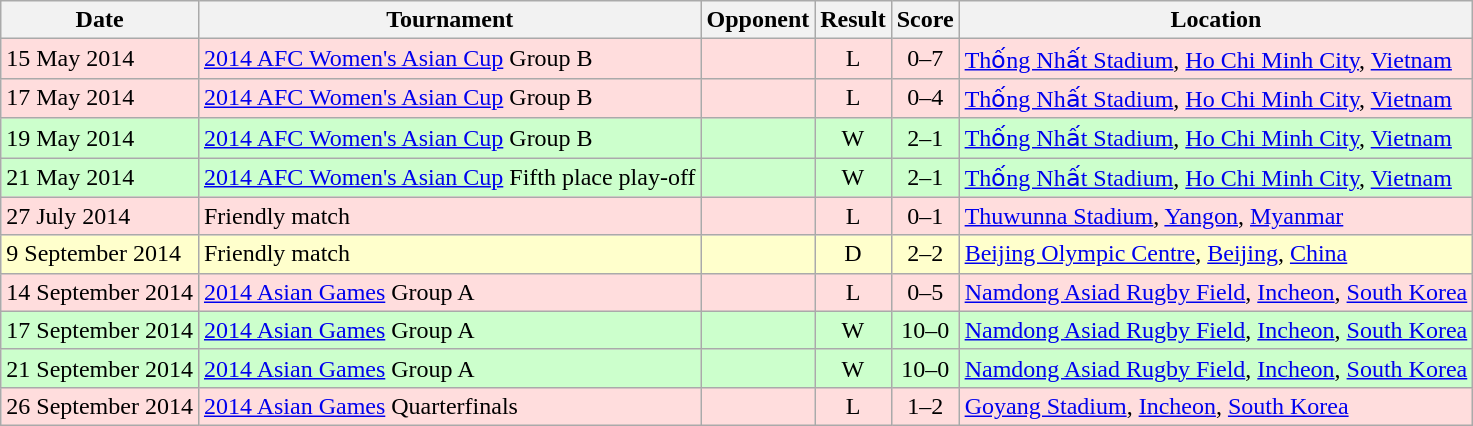<table class="wikitable">
<tr>
<th>Date</th>
<th>Tournament</th>
<th>Opponent</th>
<th>Result</th>
<th>Score</th>
<th>Location</th>
</tr>
<tr style="background:#fdd;">
<td>15 May 2014</td>
<td><a href='#'>2014 AFC Women's Asian Cup</a> Group B</td>
<td></td>
<td style="text-align:center">L</td>
<td style="text-align:center">0–7</td>
<td> <a href='#'>Thống Nhất Stadium</a>, <a href='#'>Ho Chi Minh City</a>, <a href='#'>Vietnam</a></td>
</tr>
<tr style="background:#fdd;">
<td>17 May 2014</td>
<td><a href='#'>2014 AFC Women's Asian Cup</a> Group B</td>
<td></td>
<td style="text-align:center">L</td>
<td style="text-align:center">0–4</td>
<td> <a href='#'>Thống Nhất Stadium</a>, <a href='#'>Ho Chi Minh City</a>, <a href='#'>Vietnam</a></td>
</tr>
<tr style="background:#cfc;">
<td>19 May 2014</td>
<td><a href='#'>2014 AFC Women's Asian Cup</a> Group B</td>
<td></td>
<td style="text-align:center">W</td>
<td style="text-align:center">2–1</td>
<td> <a href='#'>Thống Nhất Stadium</a>, <a href='#'>Ho Chi Minh City</a>, <a href='#'>Vietnam</a></td>
</tr>
<tr style="background:#cfc;">
<td>21 May 2014</td>
<td><a href='#'>2014 AFC Women's Asian Cup</a> Fifth place play-off</td>
<td></td>
<td style="text-align:center">W</td>
<td style="text-align:center">2–1</td>
<td> <a href='#'>Thống Nhất Stadium</a>, <a href='#'>Ho Chi Minh City</a>, <a href='#'>Vietnam</a></td>
</tr>
<tr style="background:#fdd;">
<td>27 July 2014</td>
<td>Friendly match</td>
<td></td>
<td style="text-align:center">L</td>
<td style="text-align:center">0–1</td>
<td> <a href='#'>Thuwunna Stadium</a>, <a href='#'>Yangon</a>, <a href='#'>Myanmar</a></td>
</tr>
<tr style="background:#FFFFCC">
<td>9 September 2014</td>
<td>Friendly match</td>
<td></td>
<td style="text-align:center">D</td>
<td style="text-align:center">2–2</td>
<td> <a href='#'>Beijing Olympic Centre</a>, <a href='#'>Beijing</a>, <a href='#'>China</a></td>
</tr>
<tr style="background:#fdd;">
<td>14 September 2014</td>
<td><a href='#'>2014 Asian Games</a> Group A</td>
<td></td>
<td style="text-align:center">L</td>
<td style="text-align:center">0–5</td>
<td> <a href='#'>Namdong Asiad Rugby Field</a>, <a href='#'>Incheon</a>, <a href='#'>South Korea</a></td>
</tr>
<tr style="background:#cfc;">
<td>17 September 2014</td>
<td><a href='#'>2014 Asian Games</a> Group A</td>
<td></td>
<td style="text-align:center">W</td>
<td style="text-align:center">10–0</td>
<td> <a href='#'>Namdong Asiad Rugby Field</a>, <a href='#'>Incheon</a>, <a href='#'>South Korea</a></td>
</tr>
<tr style="background:#cfc;">
<td>21 September 2014</td>
<td><a href='#'>2014 Asian Games</a> Group A</td>
<td></td>
<td style="text-align:center">W</td>
<td style="text-align:center">10–0</td>
<td> <a href='#'>Namdong Asiad Rugby Field</a>, <a href='#'>Incheon</a>, <a href='#'>South Korea</a></td>
</tr>
<tr style="background:#fdd;">
<td>26 September 2014</td>
<td><a href='#'>2014 Asian Games</a> Quarterfinals</td>
<td></td>
<td style="text-align:center">L</td>
<td style="text-align:center">1–2</td>
<td> <a href='#'>Goyang Stadium</a>, <a href='#'>Incheon</a>, <a href='#'>South Korea</a></td>
</tr>
</table>
